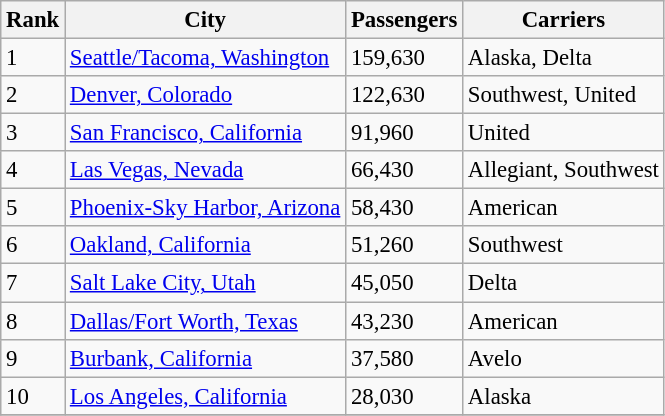<table class="wikitable sortable" style="font-size: 95%">
<tr>
<th>Rank</th>
<th>City</th>
<th>Passengers</th>
<th>Carriers</th>
</tr>
<tr>
<td>1</td>
<td><a href='#'>Seattle/Tacoma, Washington</a></td>
<td>159,630</td>
<td>Alaska, Delta</td>
</tr>
<tr>
<td>2</td>
<td><a href='#'>Denver, Colorado</a></td>
<td>122,630</td>
<td>Southwest, United</td>
</tr>
<tr>
<td>3</td>
<td><a href='#'>San Francisco, California</a></td>
<td>91,960</td>
<td>United</td>
</tr>
<tr>
<td>4</td>
<td><a href='#'>Las Vegas, Nevada</a></td>
<td>66,430</td>
<td>Allegiant, Southwest</td>
</tr>
<tr>
<td>5</td>
<td><a href='#'>Phoenix-Sky Harbor, Arizona</a></td>
<td>58,430</td>
<td>American</td>
</tr>
<tr>
<td>6</td>
<td><a href='#'>Oakland, California</a></td>
<td>51,260</td>
<td>Southwest</td>
</tr>
<tr>
<td>7</td>
<td><a href='#'>Salt Lake City, Utah</a></td>
<td>45,050</td>
<td>Delta</td>
</tr>
<tr>
<td>8</td>
<td><a href='#'>Dallas/Fort Worth, Texas</a></td>
<td>43,230</td>
<td>American</td>
</tr>
<tr>
<td>9</td>
<td><a href='#'>Burbank, California</a></td>
<td>37,580</td>
<td>Avelo</td>
</tr>
<tr>
<td>10</td>
<td><a href='#'>Los Angeles, California</a></td>
<td>28,030</td>
<td>Alaska</td>
</tr>
<tr>
</tr>
</table>
